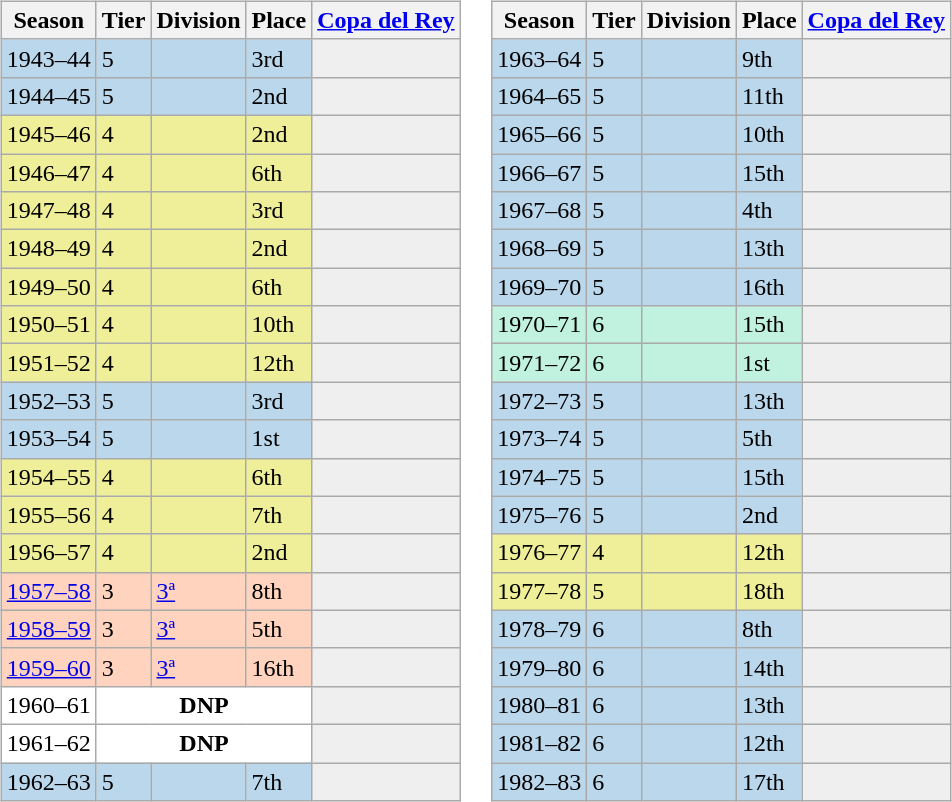<table>
<tr>
<td valign="top" width=0%><br><table class="wikitable">
<tr style="background:#f0f6fa;">
<th>Season</th>
<th>Tier</th>
<th>Division</th>
<th>Place</th>
<th><a href='#'>Copa del Rey</a></th>
</tr>
<tr>
<td style="background:#BBD7EC;">1943–44</td>
<td style="background:#BBD7EC;">5</td>
<td style="background:#BBD7EC;"></td>
<td style="background:#BBD7EC;">3rd</td>
<th style="background:#efefef;"></th>
</tr>
<tr>
<td style="background:#BBD7EC;">1944–45</td>
<td style="background:#BBD7EC;">5</td>
<td style="background:#BBD7EC;"></td>
<td style="background:#BBD7EC;">2nd</td>
<th style="background:#efefef;"></th>
</tr>
<tr>
<td style="background:#EFEF99;">1945–46</td>
<td style="background:#EFEF99;">4</td>
<td style="background:#EFEF99;"></td>
<td style="background:#EFEF99;">2nd</td>
<th style="background:#efefef;"></th>
</tr>
<tr>
<td style="background:#EFEF99;">1946–47</td>
<td style="background:#EFEF99;">4</td>
<td style="background:#EFEF99;"></td>
<td style="background:#EFEF99;">6th</td>
<th style="background:#efefef;"></th>
</tr>
<tr>
<td style="background:#EFEF99;">1947–48</td>
<td style="background:#EFEF99;">4</td>
<td style="background:#EFEF99;"></td>
<td style="background:#EFEF99;">3rd</td>
<th style="background:#efefef;"></th>
</tr>
<tr>
<td style="background:#EFEF99;">1948–49</td>
<td style="background:#EFEF99;">4</td>
<td style="background:#EFEF99;"></td>
<td style="background:#EFEF99;">2nd</td>
<th style="background:#efefef;"></th>
</tr>
<tr>
<td style="background:#EFEF99;">1949–50</td>
<td style="background:#EFEF99;">4</td>
<td style="background:#EFEF99;"></td>
<td style="background:#EFEF99;">6th</td>
<th style="background:#efefef;"></th>
</tr>
<tr>
<td style="background:#EFEF99;">1950–51</td>
<td style="background:#EFEF99;">4</td>
<td style="background:#EFEF99;"></td>
<td style="background:#EFEF99;">10th</td>
<th style="background:#efefef;"></th>
</tr>
<tr>
<td style="background:#EFEF99;">1951–52</td>
<td style="background:#EFEF99;">4</td>
<td style="background:#EFEF99;"></td>
<td style="background:#EFEF99;">12th</td>
<th style="background:#efefef;"></th>
</tr>
<tr>
<td style="background:#BBD7EC;">1952–53</td>
<td style="background:#BBD7EC;">5</td>
<td style="background:#BBD7EC;"></td>
<td style="background:#BBD7EC;">3rd</td>
<th style="background:#efefef;"></th>
</tr>
<tr>
<td style="background:#BBD7EC;">1953–54</td>
<td style="background:#BBD7EC;">5</td>
<td style="background:#BBD7EC;"></td>
<td style="background:#BBD7EC;">1st</td>
<th style="background:#efefef;"></th>
</tr>
<tr>
<td style="background:#EFEF99;">1954–55</td>
<td style="background:#EFEF99;">4</td>
<td style="background:#EFEF99;"></td>
<td style="background:#EFEF99;">6th</td>
<th style="background:#efefef;"></th>
</tr>
<tr>
<td style="background:#EFEF99;">1955–56</td>
<td style="background:#EFEF99;">4</td>
<td style="background:#EFEF99;"></td>
<td style="background:#EFEF99;">7th</td>
<th style="background:#efefef;"></th>
</tr>
<tr>
<td style="background:#EFEF99;">1956–57</td>
<td style="background:#EFEF99;">4</td>
<td style="background:#EFEF99;"></td>
<td style="background:#EFEF99;">2nd</td>
<th style="background:#efefef;"></th>
</tr>
<tr>
<td style="background:#FFD3BD;"><a href='#'>1957–58</a></td>
<td style="background:#FFD3BD;">3</td>
<td style="background:#FFD3BD;"><a href='#'>3ª</a></td>
<td style="background:#FFD3BD;">8th</td>
<th style="background:#efefef;"></th>
</tr>
<tr>
<td style="background:#FFD3BD;"><a href='#'>1958–59</a></td>
<td style="background:#FFD3BD;">3</td>
<td style="background:#FFD3BD;"><a href='#'>3ª</a></td>
<td style="background:#FFD3BD;">5th</td>
<th style="background:#efefef;"></th>
</tr>
<tr>
<td style="background:#FFD3BD;"><a href='#'>1959–60</a></td>
<td style="background:#FFD3BD;">3</td>
<td style="background:#FFD3BD;"><a href='#'>3ª</a></td>
<td style="background:#FFD3BD;">16th</td>
<th style="background:#efefef;"></th>
</tr>
<tr>
<td style="background:#FFFFFF;">1960–61</td>
<th style="background:#FFFFFF;" colspan="3">DNP</th>
<th style="background:#efefef;"></th>
</tr>
<tr>
<td style="background:#FFFFFF;">1961–62</td>
<th style="background:#FFFFFF;" colspan="3">DNP</th>
<th style="background:#efefef;"></th>
</tr>
<tr>
<td style="background:#BBD7EC;">1962–63</td>
<td style="background:#BBD7EC;">5</td>
<td style="background:#BBD7EC;"></td>
<td style="background:#BBD7EC;">7th</td>
<th style="background:#efefef;"></th>
</tr>
</table>
</td>
<td valign="top" width=0%><br><table class="wikitable">
<tr style="background:#f0f6fa;">
<th>Season</th>
<th>Tier</th>
<th>Division</th>
<th>Place</th>
<th><a href='#'>Copa del Rey</a></th>
</tr>
<tr>
<td style="background:#BBD7EC;">1963–64</td>
<td style="background:#BBD7EC;">5</td>
<td style="background:#BBD7EC;"></td>
<td style="background:#BBD7EC;">9th</td>
<th style="background:#efefef;"></th>
</tr>
<tr>
<td style="background:#BBD7EC;">1964–65</td>
<td style="background:#BBD7EC;">5</td>
<td style="background:#BBD7EC;"></td>
<td style="background:#BBD7EC;">11th</td>
<th style="background:#efefef;"></th>
</tr>
<tr>
<td style="background:#BBD7EC;">1965–66</td>
<td style="background:#BBD7EC;">5</td>
<td style="background:#BBD7EC;"></td>
<td style="background:#BBD7EC;">10th</td>
<th style="background:#efefef;"></th>
</tr>
<tr>
<td style="background:#BBD7EC;">1966–67</td>
<td style="background:#BBD7EC;">5</td>
<td style="background:#BBD7EC;"></td>
<td style="background:#BBD7EC;">15th</td>
<th style="background:#efefef;"></th>
</tr>
<tr>
<td style="background:#BBD7EC;">1967–68</td>
<td style="background:#BBD7EC;">5</td>
<td style="background:#BBD7EC;"></td>
<td style="background:#BBD7EC;">4th</td>
<th style="background:#efefef;"></th>
</tr>
<tr>
<td style="background:#BBD7EC;">1968–69</td>
<td style="background:#BBD7EC;">5</td>
<td style="background:#BBD7EC;"></td>
<td style="background:#BBD7EC;">13th</td>
<th style="background:#efefef;"></th>
</tr>
<tr>
<td style="background:#BBD7EC;">1969–70</td>
<td style="background:#BBD7EC;">5</td>
<td style="background:#BBD7EC;"></td>
<td style="background:#BBD7EC;">16th</td>
<th style="background:#efefef;"></th>
</tr>
<tr>
<td style="background:#C0F2DF;">1970–71</td>
<td style="background:#C0F2DF;">6</td>
<td style="background:#C0F2DF;"></td>
<td style="background:#C0F2DF;">15th</td>
<th style="background:#efefef;"></th>
</tr>
<tr>
<td style="background:#C0F2DF;">1971–72</td>
<td style="background:#C0F2DF;">6</td>
<td style="background:#C0F2DF;"></td>
<td style="background:#C0F2DF;">1st</td>
<th style="background:#efefef;"></th>
</tr>
<tr>
<td style="background:#BBD7EC;">1972–73</td>
<td style="background:#BBD7EC;">5</td>
<td style="background:#BBD7EC;"></td>
<td style="background:#BBD7EC;">13th</td>
<th style="background:#efefef;"></th>
</tr>
<tr>
<td style="background:#BBD7EC;">1973–74</td>
<td style="background:#BBD7EC;">5</td>
<td style="background:#BBD7EC;"></td>
<td style="background:#BBD7EC;">5th</td>
<th style="background:#efefef;"></th>
</tr>
<tr>
<td style="background:#BBD7EC;">1974–75</td>
<td style="background:#BBD7EC;">5</td>
<td style="background:#BBD7EC;"></td>
<td style="background:#BBD7EC;">15th</td>
<th style="background:#efefef;"></th>
</tr>
<tr>
<td style="background:#BBD7EC;">1975–76</td>
<td style="background:#BBD7EC;">5</td>
<td style="background:#BBD7EC;"></td>
<td style="background:#BBD7EC;">2nd</td>
<th style="background:#efefef;"></th>
</tr>
<tr>
<td style="background:#EFEF99;">1976–77</td>
<td style="background:#EFEF99;">4</td>
<td style="background:#EFEF99;"></td>
<td style="background:#EFEF99;">12th</td>
<th style="background:#efefef;"></th>
</tr>
<tr>
<td style="background:#EFEF99;">1977–78</td>
<td style="background:#EFEF99;">5</td>
<td style="background:#EFEF99;"></td>
<td style="background:#EFEF99;">18th</td>
<th style="background:#efefef;"></th>
</tr>
<tr>
<td style="background:#BBD7EC;">1978–79</td>
<td style="background:#BBD7EC;">6</td>
<td style="background:#BBD7EC;"></td>
<td style="background:#BBD7EC;">8th</td>
<th style="background:#efefef;"></th>
</tr>
<tr>
<td style="background:#BBD7EC;">1979–80</td>
<td style="background:#BBD7EC;">6</td>
<td style="background:#BBD7EC;"></td>
<td style="background:#BBD7EC;">14th</td>
<th style="background:#efefef;"></th>
</tr>
<tr>
<td style="background:#BBD7EC;">1980–81</td>
<td style="background:#BBD7EC;">6</td>
<td style="background:#BBD7EC;"></td>
<td style="background:#BBD7EC;">13th</td>
<th style="background:#efefef;"></th>
</tr>
<tr>
<td style="background:#BBD7EC;">1981–82</td>
<td style="background:#BBD7EC;">6</td>
<td style="background:#BBD7EC;"></td>
<td style="background:#BBD7EC;">12th</td>
<th style="background:#efefef;"></th>
</tr>
<tr>
<td style="background:#BBD7EC;">1982–83</td>
<td style="background:#BBD7EC;">6</td>
<td style="background:#BBD7EC;"></td>
<td style="background:#BBD7EC;">17th</td>
<th style="background:#efefef;"></th>
</tr>
</table>
</td>
</tr>
</table>
